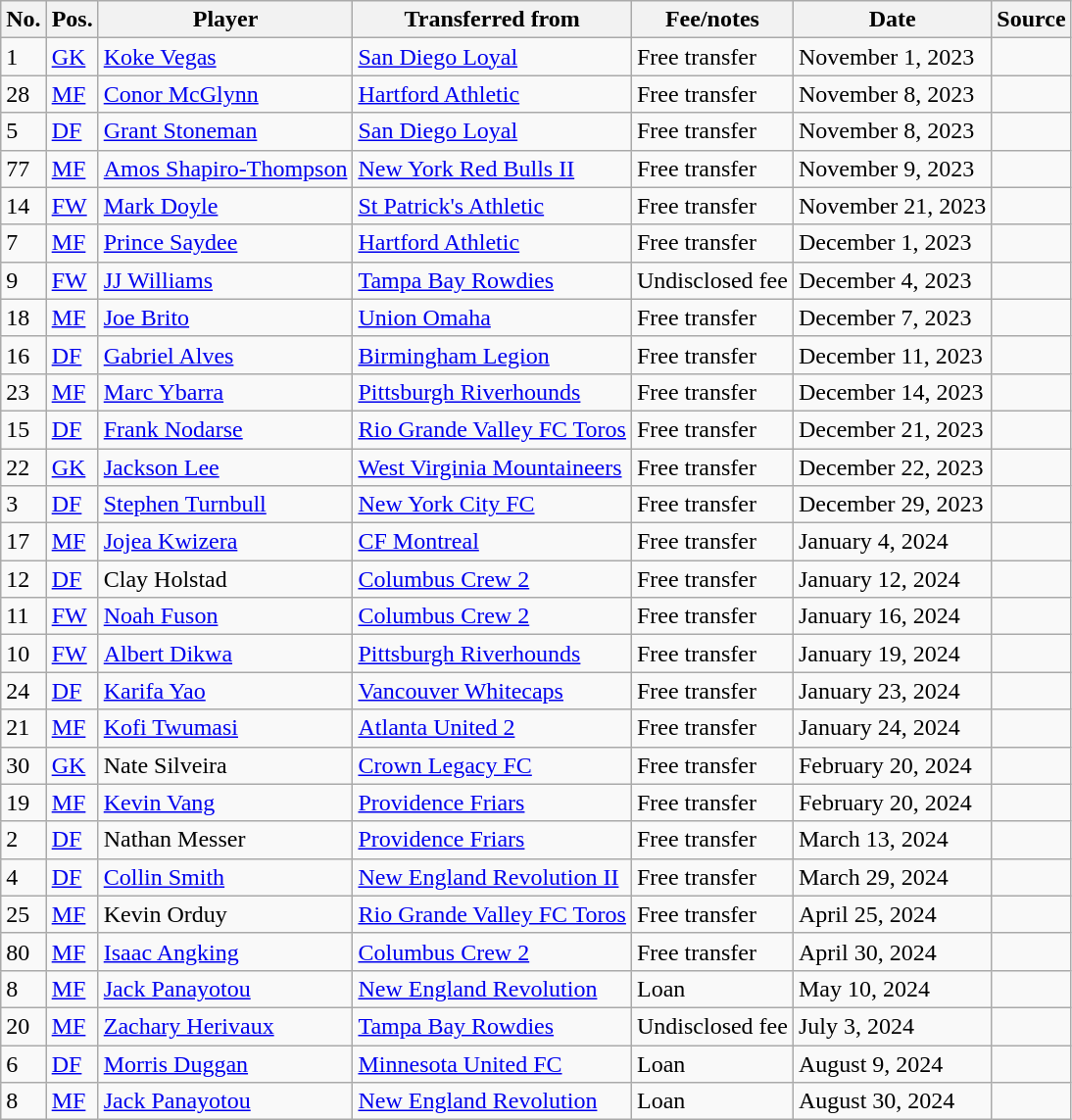<table class="wikitable sortable">
<tr>
<th>No.</th>
<th>Pos.</th>
<th>Player</th>
<th>Transferred from</th>
<th>Fee/notes</th>
<th>Date</th>
<th>Source</th>
</tr>
<tr>
<td>1</td>
<td><a href='#'>GK</a></td>
<td> <a href='#'>Koke Vegas</a></td>
<td> <a href='#'>San Diego Loyal</a></td>
<td>Free transfer</td>
<td>November 1, 2023</td>
<td></td>
</tr>
<tr>
<td>28</td>
<td><a href='#'>MF</a></td>
<td> <a href='#'>Conor McGlynn</a></td>
<td> <a href='#'>Hartford Athletic</a></td>
<td>Free transfer</td>
<td>November 8, 2023</td>
<td></td>
</tr>
<tr>
<td>5</td>
<td><a href='#'>DF</a></td>
<td> <a href='#'>Grant Stoneman</a></td>
<td> <a href='#'>San Diego Loyal</a></td>
<td>Free transfer</td>
<td>November 8, 2023</td>
<td></td>
</tr>
<tr>
<td>77</td>
<td><a href='#'>MF</a></td>
<td> <a href='#'>Amos Shapiro-Thompson</a></td>
<td> <a href='#'>New York Red Bulls II</a></td>
<td>Free transfer</td>
<td>November 9, 2023</td>
<td></td>
</tr>
<tr>
<td>14</td>
<td><a href='#'>FW</a></td>
<td> <a href='#'>Mark Doyle</a></td>
<td> <a href='#'>St Patrick's Athletic</a></td>
<td>Free transfer</td>
<td>November 21, 2023</td>
<td></td>
</tr>
<tr>
<td>7</td>
<td><a href='#'>MF</a></td>
<td> <a href='#'>Prince Saydee</a></td>
<td> <a href='#'>Hartford Athletic</a></td>
<td>Free transfer</td>
<td>December 1, 2023</td>
<td></td>
</tr>
<tr>
<td>9</td>
<td><a href='#'>FW</a></td>
<td> <a href='#'>JJ Williams</a></td>
<td> <a href='#'>Tampa Bay Rowdies</a></td>
<td>Undisclosed fee</td>
<td>December 4, 2023</td>
<td></td>
</tr>
<tr>
<td>18</td>
<td><a href='#'>MF</a></td>
<td> <a href='#'>Joe Brito</a></td>
<td> <a href='#'>Union Omaha</a></td>
<td>Free transfer</td>
<td>December 7, 2023</td>
<td></td>
</tr>
<tr>
<td>16</td>
<td><a href='#'>DF</a></td>
<td> <a href='#'>Gabriel Alves</a></td>
<td> <a href='#'>Birmingham Legion</a></td>
<td>Free transfer</td>
<td>December 11, 2023</td>
<td></td>
</tr>
<tr>
<td>23</td>
<td><a href='#'>MF</a></td>
<td> <a href='#'>Marc Ybarra</a></td>
<td> <a href='#'>Pittsburgh Riverhounds</a></td>
<td>Free transfer</td>
<td>December 14, 2023</td>
<td></td>
</tr>
<tr>
<td>15</td>
<td><a href='#'>DF</a></td>
<td> <a href='#'>Frank Nodarse</a></td>
<td> <a href='#'>Rio Grande Valley FC Toros</a></td>
<td>Free transfer</td>
<td>December 21, 2023</td>
<td></td>
</tr>
<tr>
<td>22</td>
<td><a href='#'>GK</a></td>
<td> <a href='#'>Jackson Lee</a></td>
<td> <a href='#'>West Virginia Mountaineers</a></td>
<td>Free transfer</td>
<td>December 22, 2023</td>
<td></td>
</tr>
<tr>
<td>3</td>
<td><a href='#'>DF</a></td>
<td> <a href='#'>Stephen Turnbull</a></td>
<td> <a href='#'>New York City FC</a></td>
<td>Free transfer</td>
<td>December 29, 2023</td>
<td></td>
</tr>
<tr>
<td>17</td>
<td><a href='#'>MF</a></td>
<td> <a href='#'>Jojea Kwizera</a></td>
<td> <a href='#'>CF Montreal</a></td>
<td>Free transfer</td>
<td>January 4, 2024</td>
<td></td>
</tr>
<tr>
<td>12</td>
<td><a href='#'>DF</a></td>
<td> Clay Holstad</td>
<td> <a href='#'>Columbus Crew 2</a></td>
<td>Free transfer</td>
<td>January 12, 2024</td>
<td></td>
</tr>
<tr>
<td>11</td>
<td><a href='#'>FW</a></td>
<td> <a href='#'>Noah Fuson</a></td>
<td> <a href='#'>Columbus Crew 2</a></td>
<td>Free transfer</td>
<td>January 16, 2024</td>
<td></td>
</tr>
<tr>
<td>10</td>
<td><a href='#'>FW</a></td>
<td> <a href='#'>Albert Dikwa</a></td>
<td> <a href='#'>Pittsburgh Riverhounds</a></td>
<td>Free transfer</td>
<td>January 19, 2024</td>
<td></td>
</tr>
<tr>
<td>24</td>
<td><a href='#'>DF</a></td>
<td> <a href='#'>Karifa Yao</a></td>
<td> <a href='#'>Vancouver Whitecaps</a></td>
<td>Free transfer</td>
<td>January 23, 2024</td>
<td></td>
</tr>
<tr>
<td>21</td>
<td><a href='#'>MF</a></td>
<td> <a href='#'>Kofi Twumasi</a></td>
<td> <a href='#'>Atlanta United 2</a></td>
<td>Free transfer</td>
<td>January 24, 2024</td>
<td></td>
</tr>
<tr>
<td>30</td>
<td><a href='#'>GK</a></td>
<td> Nate Silveira</td>
<td> <a href='#'>Crown Legacy FC</a></td>
<td>Free transfer</td>
<td>February 20, 2024</td>
<td></td>
</tr>
<tr>
<td>19</td>
<td><a href='#'>MF</a></td>
<td> <a href='#'>Kevin Vang</a></td>
<td> <a href='#'>Providence Friars</a></td>
<td>Free transfer</td>
<td>February 20, 2024</td>
<td></td>
</tr>
<tr>
<td>2</td>
<td><a href='#'>DF</a></td>
<td> Nathan Messer</td>
<td> <a href='#'>Providence Friars</a></td>
<td>Free transfer</td>
<td>March 13, 2024</td>
<td></td>
</tr>
<tr>
<td>4</td>
<td><a href='#'>DF</a></td>
<td> <a href='#'>Collin Smith</a></td>
<td> <a href='#'>New England Revolution II</a></td>
<td>Free transfer</td>
<td>March 29, 2024</td>
<td></td>
</tr>
<tr>
<td>25</td>
<td><a href='#'>MF</a></td>
<td> Kevin Orduy</td>
<td> <a href='#'>Rio Grande Valley FC Toros</a></td>
<td>Free transfer</td>
<td>April 25, 2024</td>
<td></td>
</tr>
<tr>
<td>80</td>
<td><a href='#'>MF</a></td>
<td> <a href='#'>Isaac Angking</a></td>
<td> <a href='#'>Columbus Crew 2</a></td>
<td>Free transfer</td>
<td>April 30, 2024</td>
<td></td>
</tr>
<tr>
<td>8</td>
<td><a href='#'>MF</a></td>
<td> <a href='#'>Jack Panayotou</a></td>
<td> <a href='#'>New England Revolution</a></td>
<td>Loan</td>
<td>May 10, 2024</td>
<td></td>
</tr>
<tr>
<td>20</td>
<td><a href='#'>MF</a></td>
<td> <a href='#'>Zachary Herivaux</a></td>
<td> <a href='#'>Tampa Bay Rowdies</a></td>
<td>Undisclosed fee</td>
<td>July 3, 2024</td>
<td></td>
</tr>
<tr>
<td>6</td>
<td><a href='#'>DF</a></td>
<td> <a href='#'>Morris Duggan</a></td>
<td> <a href='#'>Minnesota United FC</a></td>
<td>Loan</td>
<td>August 9, 2024</td>
<td></td>
</tr>
<tr>
<td>8</td>
<td><a href='#'>MF</a></td>
<td> <a href='#'>Jack Panayotou</a></td>
<td> <a href='#'>New England Revolution</a></td>
<td>Loan</td>
<td>August 30, 2024</td>
<td></td>
</tr>
</table>
